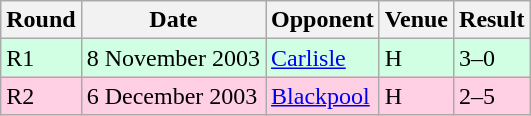<table class="wikitable">
<tr>
<th>Round</th>
<th>Date</th>
<th>Opponent</th>
<th>Venue</th>
<th>Result</th>
</tr>
<tr style="background-color: #d0ffe3;">
<td>R1</td>
<td>8 November 2003</td>
<td><a href='#'>Carlisle</a></td>
<td>H</td>
<td>3–0</td>
</tr>
<tr style="background-color: #ffd0e3;">
<td>R2</td>
<td>6 December 2003</td>
<td><a href='#'>Blackpool</a></td>
<td>H</td>
<td>2–5</td>
</tr>
</table>
